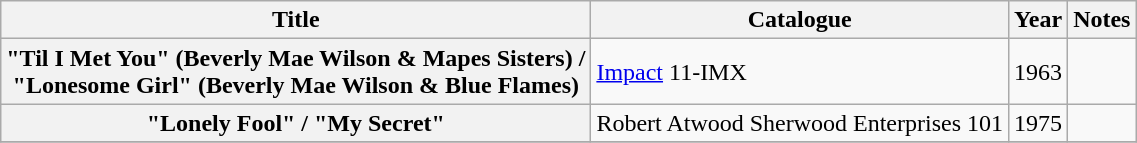<table class="wikitable plainrowheaders sortable">
<tr>
<th scope="col">Title</th>
<th scope="col">Catalogue</th>
<th scope="col">Year</th>
<th scope="col" class="unsortable">Notes</th>
</tr>
<tr>
<th scope="row">"Til I Met You" (Beverly Mae Wilson & Mapes Sisters) /<br>"Lonesome Girl" (Beverly Mae Wilson & Blue Flames)</th>
<td><a href='#'>Impact</a> 11-IMX</td>
<td>1963</td>
<td></td>
</tr>
<tr>
<th scope="row">"Lonely Fool" / "My Secret"</th>
<td>Robert Atwood Sherwood Enterprises 101</td>
<td>1975</td>
<td></td>
</tr>
<tr>
</tr>
</table>
